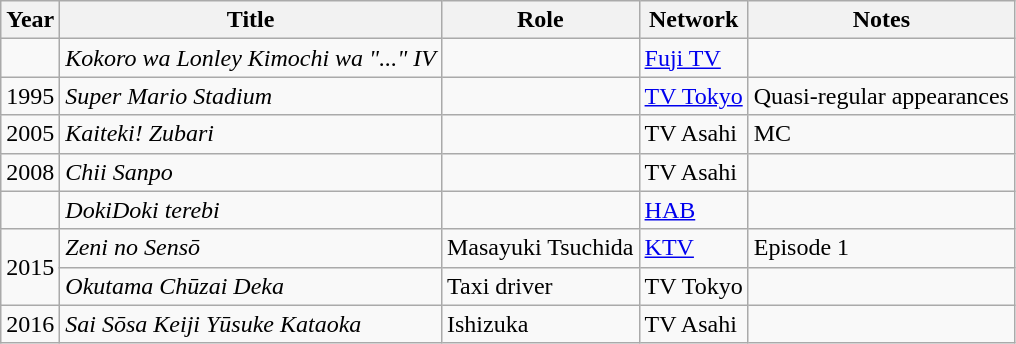<table class="wikitable">
<tr>
<th>Year</th>
<th>Title</th>
<th>Role</th>
<th>Network</th>
<th>Notes</th>
</tr>
<tr>
<td></td>
<td><em>Kokoro wa Lonley Kimochi wa "..." IV</em></td>
<td></td>
<td><a href='#'>Fuji TV</a></td>
<td></td>
</tr>
<tr>
<td>1995</td>
<td><em>Super Mario Stadium</em></td>
<td></td>
<td><a href='#'>TV Tokyo</a></td>
<td>Quasi-regular appearances</td>
</tr>
<tr>
<td>2005</td>
<td><em>Kaiteki! Zubari</em></td>
<td></td>
<td>TV Asahi</td>
<td>MC</td>
</tr>
<tr>
<td>2008</td>
<td><em>Chii Sanpo</em></td>
<td></td>
<td>TV Asahi</td>
<td></td>
</tr>
<tr>
<td></td>
<td><em>DokiDoki terebi</em></td>
<td></td>
<td><a href='#'>HAB</a></td>
<td></td>
</tr>
<tr>
<td rowspan="2">2015</td>
<td><em>Zeni no Sensō</em></td>
<td>Masayuki Tsuchida</td>
<td><a href='#'>KTV</a></td>
<td>Episode 1</td>
</tr>
<tr>
<td><em>Okutama Chūzai Deka</em></td>
<td>Taxi driver</td>
<td>TV Tokyo</td>
<td></td>
</tr>
<tr>
<td>2016</td>
<td><em>Sai Sōsa Keiji Yūsuke Kataoka</em></td>
<td>Ishizuka</td>
<td>TV Asahi</td>
<td></td>
</tr>
</table>
